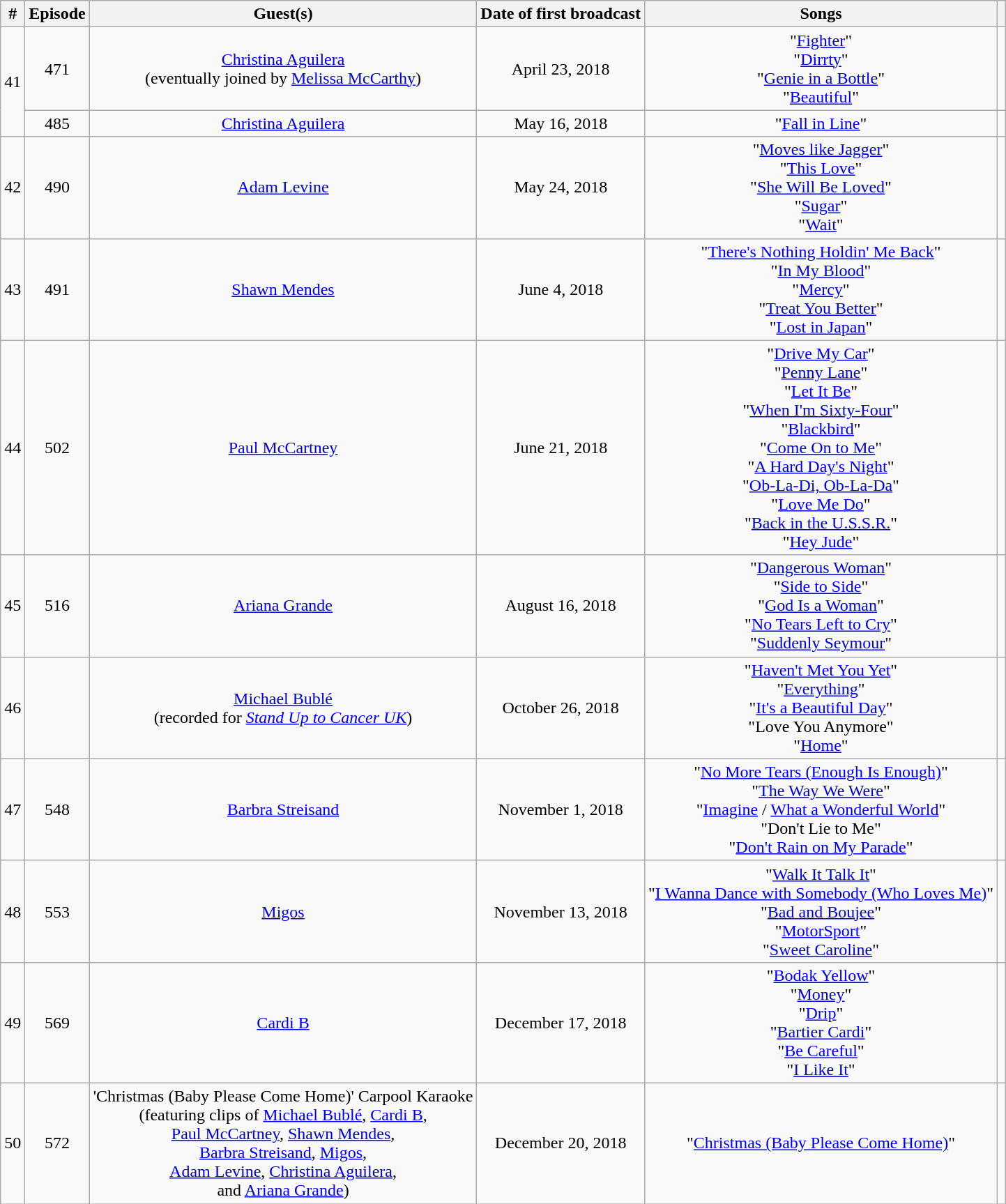<table class="wikitable" style="text-align:center">
<tr>
<th>#</th>
<th>Episode</th>
<th>Guest(s)</th>
<th>Date of first broadcast</th>
<th>Songs</th>
<th></th>
</tr>
<tr>
<td rowspan="2">41</td>
<td rowspan="1">471</td>
<td scope="row"><a href='#'>Christina Aguilera</a><br>(eventually joined by <a href='#'>Melissa McCarthy</a>)</td>
<td scope="row">April 23, 2018</td>
<td>"<a href='#'>Fighter</a>" <br> "<a href='#'>Dirrty</a>" <br> "<a href='#'>Genie in a Bottle</a>" <br> "<a href='#'>Beautiful</a>"</td>
<td></td>
</tr>
<tr>
<td>485</td>
<td><a href='#'>Christina Aguilera</a></td>
<td>May 16, 2018</td>
<td>"<a href='#'>Fall in Line</a>"</td>
<td></td>
</tr>
<tr>
<td>42</td>
<td>490</td>
<td><a href='#'>Adam Levine</a></td>
<td>May 24, 2018</td>
<td>"<a href='#'>Moves like Jagger</a>" <br> "<a href='#'>This Love</a>" <br> "<a href='#'>She Will Be Loved</a>" <br> "<a href='#'>Sugar</a>" <br> "<a href='#'>Wait</a>"</td>
<td></td>
</tr>
<tr>
<td>43</td>
<td>491</td>
<td><a href='#'>Shawn Mendes</a></td>
<td>June 4, 2018</td>
<td>"<a href='#'>There's Nothing Holdin' Me Back</a>" <br> "<a href='#'>In My Blood</a>" <br> "<a href='#'>Mercy</a>" <br> "<a href='#'>Treat You Better</a>" <br> "<a href='#'>Lost in Japan</a>"</td>
<td></td>
</tr>
<tr>
<td>44</td>
<td>502</td>
<td><a href='#'>Paul McCartney</a></td>
<td>June 21, 2018</td>
<td>"<a href='#'>Drive My Car</a>" <br> "<a href='#'>Penny Lane</a>" <br> "<a href='#'>Let It Be</a>" <br> "<a href='#'>When I'm Sixty-Four</a>" <br> "<a href='#'>Blackbird</a>" <br> "<a href='#'>Come On to Me</a>" <br> "<a href='#'>A Hard Day's Night</a>" <br> "<a href='#'>Ob-La-Di, Ob-La-Da</a>" <br> "<a href='#'>Love Me Do</a>" <br> "<a href='#'>Back in the U.S.S.R.</a>" <br> "<a href='#'>Hey Jude</a>"</td>
<td></td>
</tr>
<tr>
<td>45</td>
<td>516</td>
<td><a href='#'>Ariana Grande</a></td>
<td>August 16, 2018</td>
<td>"<a href='#'>Dangerous Woman</a>" <br> "<a href='#'>Side to Side</a>" <br> "<a href='#'>God Is a Woman</a>" <br> "<a href='#'>No Tears Left to Cry</a>" <br> "<a href='#'>Suddenly Seymour</a>"</td>
<td></td>
</tr>
<tr>
<td>46</td>
<td></td>
<td><a href='#'>Michael Bublé</a> <br> (recorded for <em><a href='#'>Stand Up to Cancer UK</a></em>)</td>
<td>October 26, 2018</td>
<td>"<a href='#'>Haven't Met You Yet</a>" <br> "<a href='#'>Everything</a>" <br> "<a href='#'>It's a Beautiful Day</a>" <br> "Love You Anymore" <br> "<a href='#'>Home</a>"</td>
<td></td>
</tr>
<tr>
<td>47</td>
<td>548</td>
<td><a href='#'>Barbra Streisand</a></td>
<td>November 1, 2018</td>
<td>"<a href='#'>No More Tears (Enough Is Enough)</a>"<br>"<a href='#'>The Way We Were</a>"<br>"<a href='#'>Imagine</a> / <a href='#'>What a Wonderful World</a>"<br>"Don't Lie to Me"<br>"<a href='#'>Don't Rain on My Parade</a>"</td>
<td></td>
</tr>
<tr>
<td>48</td>
<td>553</td>
<td><a href='#'>Migos</a></td>
<td>November 13, 2018</td>
<td>"<a href='#'>Walk It Talk It</a>"<br>"<a href='#'>I Wanna Dance with Somebody (Who Loves Me)</a>"<br>"<a href='#'>Bad and Boujee</a>"<br>"<a href='#'>MotorSport</a>"<br>"<a href='#'>Sweet Caroline</a>"</td>
<td></td>
</tr>
<tr>
<td>49</td>
<td>569</td>
<td><a href='#'>Cardi B</a></td>
<td>December 17, 2018</td>
<td>"<a href='#'>Bodak Yellow</a>"<br>"<a href='#'>Money</a>"<br>"<a href='#'>Drip</a>"<br>"<a href='#'>Bartier Cardi</a>"<br>"<a href='#'>Be Careful</a>"<br>"<a href='#'>I Like It</a>"</td>
<td></td>
</tr>
<tr>
<td>50</td>
<td>572</td>
<td>'Christmas (Baby Please Come Home)' Carpool Karaoke <br>(featuring clips of <a href='#'>Michael Bublé</a>, <a href='#'>Cardi B</a>, <br><a href='#'>Paul McCartney</a>, <a href='#'>Shawn Mendes</a>, <br><a href='#'>Barbra Streisand</a>, <a href='#'>Migos</a>, <br><a href='#'>Adam Levine</a>, <a href='#'>Christina Aguilera</a>, <br>and <a href='#'>Ariana Grande</a>)</td>
<td>December 20, 2018</td>
<td>"<a href='#'>Christmas (Baby Please Come Home)</a>"</td>
<td></td>
</tr>
</table>
